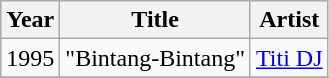<table class="wikitable">
<tr>
<th>Year</th>
<th>Title</th>
<th>Artist</th>
</tr>
<tr>
<td>1995</td>
<td>"Bintang-Bintang"</td>
<td><a href='#'>Titi DJ</a></td>
</tr>
<tr>
</tr>
</table>
